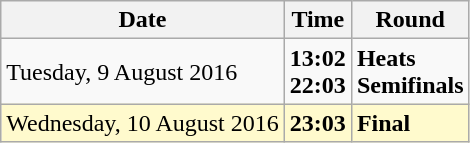<table class="wikitable">
<tr>
<th>Date</th>
<th>Time</th>
<th>Round</th>
</tr>
<tr>
<td>Tuesday, 9 August 2016</td>
<td><strong>13:02</strong><br><strong>22:03</strong></td>
<td><strong>Heats</strong><br><strong>Semifinals</strong></td>
</tr>
<tr style=background:lemonchiffon>
<td>Wednesday, 10 August 2016</td>
<td><strong>23:03</strong></td>
<td><strong>Final</strong></td>
</tr>
</table>
